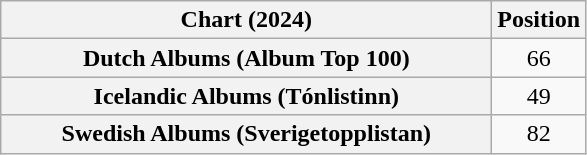<table class="wikitable sortable plainrowheaders" style="text-align:center">
<tr>
<th scope="col" style="width:20em;">Chart (2024)</th>
<th scope="col">Position</th>
</tr>
<tr>
<th scope="row">Dutch Albums (Album Top 100)</th>
<td>66</td>
</tr>
<tr>
<th scope="row">Icelandic Albums (Tónlistinn)</th>
<td>49</td>
</tr>
<tr>
<th scope="row">Swedish Albums (Sverigetopplistan)</th>
<td>82</td>
</tr>
</table>
